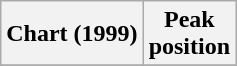<table class="wikitable plainrowheaders" style="text-align:center">
<tr>
<th scope="col">Chart (1999)</th>
<th scope="col">Peak<br>position</th>
</tr>
<tr>
</tr>
</table>
